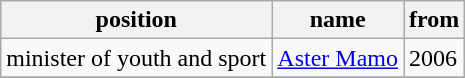<table class="wikitable" border="1">
<tr>
<th>position</th>
<th>name</th>
<th>from</th>
</tr>
<tr>
<td>minister of youth and sport</td>
<td><a href='#'>Aster Mamo</a></td>
<td>2006</td>
</tr>
<tr>
</tr>
</table>
